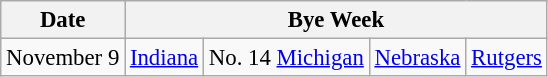<table class="wikitable" style="font-size:95%;">
<tr>
<th>Date</th>
<th colspan="4">Bye Week</th>
</tr>
<tr>
<td>November 9</td>
<td><a href='#'>Indiana</a></td>
<td>No. 14 <a href='#'>Michigan</a></td>
<td><a href='#'>Nebraska</a></td>
<td><a href='#'>Rutgers</a></td>
</tr>
</table>
